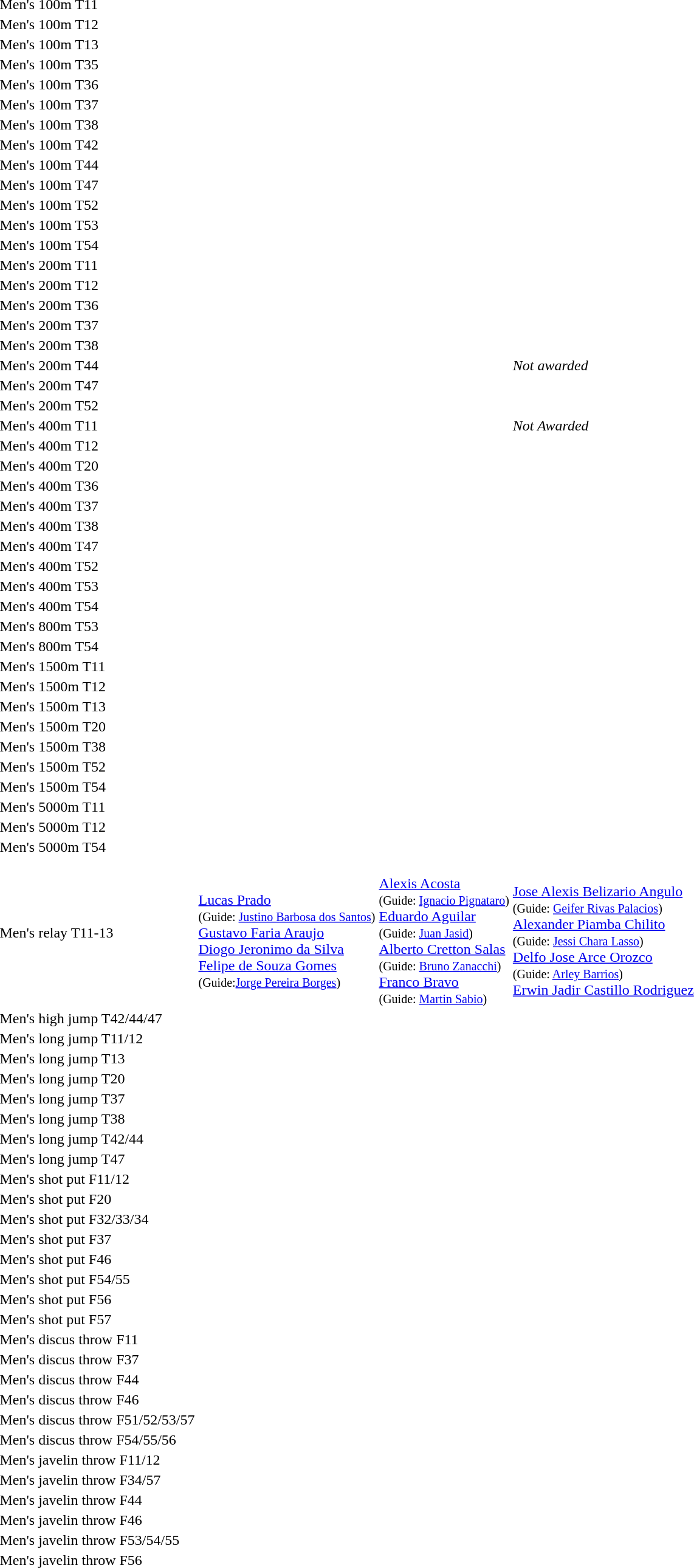<table>
<tr>
<td>Men's 100m T11<br></td>
<td></td>
<td></td>
<td></td>
</tr>
<tr>
<td>Men's 100m T12<br></td>
<td></td>
<td></td>
<td></td>
</tr>
<tr>
<td>Men's 100m T13<br></td>
<td></td>
<td></td>
<td></td>
</tr>
<tr>
<td>Men's 100m T35<br></td>
<td></td>
<td></td>
<td></td>
</tr>
<tr>
<td>Men's 100m T36<br></td>
<td></td>
<td></td>
<td></td>
</tr>
<tr>
<td>Men's 100m T37<br></td>
<td></td>
<td></td>
<td></td>
</tr>
<tr>
<td>Men's 100m T38<br></td>
<td></td>
<td></td>
<td></td>
</tr>
<tr>
<td>Men's 100m T42<br></td>
<td></td>
<td></td>
<td></td>
</tr>
<tr>
<td>Men's 100m T44<br></td>
<td></td>
<td></td>
<td></td>
</tr>
<tr>
<td>Men's 100m T47<br></td>
<td></td>
<td></td>
<td></td>
</tr>
<tr>
<td>Men's 100m T52<br></td>
<td></td>
<td></td>
<td></td>
</tr>
<tr>
<td>Men's 100m T53<br></td>
<td></td>
<td></td>
<td></td>
</tr>
<tr>
<td>Men's 100m T54<br></td>
<td></td>
<td></td>
<td></td>
</tr>
<tr>
<td>Men's 200m T11<br></td>
<td></td>
<td></td>
<td></td>
</tr>
<tr>
<td>Men's 200m T12<br></td>
<td></td>
<td></td>
<td></td>
</tr>
<tr>
<td>Men's 200m T36<br></td>
<td></td>
<td></td>
<td></td>
</tr>
<tr>
<td>Men's 200m T37<br></td>
<td></td>
<td></td>
<td></td>
</tr>
<tr>
<td>Men's 200m T38<br></td>
<td></td>
<td></td>
<td></td>
</tr>
<tr>
<td>Men's 200m T44<br></td>
<td></td>
<td></td>
<td><em>Not awarded</em></td>
</tr>
<tr>
<td>Men's 200m T47<br></td>
<td></td>
<td></td>
<td></td>
</tr>
<tr>
<td>Men's 200m T52<br></td>
<td></td>
<td></td>
<td></td>
</tr>
<tr>
<td>Men's 400m T11<br></td>
<td></td>
<td></td>
<td><em>Not Awarded</em></td>
</tr>
<tr>
<td>Men's 400m T12<br></td>
<td></td>
<td></td>
<td></td>
</tr>
<tr>
<td>Men's 400m T20<br></td>
<td></td>
<td></td>
<td></td>
</tr>
<tr>
<td>Men's 400m T36<br></td>
<td></td>
<td></td>
<td></td>
</tr>
<tr>
<td>Men's 400m T37<br></td>
<td></td>
<td></td>
<td></td>
</tr>
<tr>
<td>Men's 400m T38<br></td>
<td></td>
<td></td>
<td></td>
</tr>
<tr>
<td>Men's 400m T47<br></td>
<td></td>
<td></td>
<td></td>
</tr>
<tr>
<td>Men's 400m T52<br></td>
<td></td>
<td></td>
<td></td>
</tr>
<tr>
<td>Men's 400m T53<br></td>
<td></td>
<td></td>
<td></td>
</tr>
<tr>
<td>Men's 400m T54<br></td>
<td></td>
<td></td>
<td></td>
</tr>
<tr>
<td>Men's 800m T53<br></td>
<td></td>
<td></td>
<td></td>
</tr>
<tr>
<td>Men's 800m T54<br></td>
<td></td>
<td></td>
<td></td>
</tr>
<tr>
<td>Men's 1500m T11<br></td>
<td></td>
<td></td>
<td></td>
</tr>
<tr>
<td>Men's 1500m T12<br></td>
<td></td>
<td></td>
<td></td>
</tr>
<tr>
<td>Men's 1500m T13<br></td>
<td></td>
<td></td>
<td></td>
</tr>
<tr>
<td>Men's 1500m T20<br></td>
<td></td>
<td></td>
<td></td>
</tr>
<tr>
<td>Men's 1500m T38<br></td>
<td></td>
<td></td>
<td></td>
</tr>
<tr>
<td>Men's 1500m T52<br></td>
<td></td>
<td></td>
<td></td>
</tr>
<tr>
<td>Men's 1500m T54<br></td>
<td></td>
<td></td>
<td></td>
</tr>
<tr>
<td>Men's 5000m T11<br></td>
<td></td>
<td></td>
<td></td>
</tr>
<tr>
<td>Men's 5000m T12<br></td>
<td></td>
<td></td>
<td></td>
</tr>
<tr>
<td>Men's 5000m T54<br></td>
<td></td>
<td></td>
<td></td>
</tr>
<tr>
<td>Men's  relay T11-13<br></td>
<td><br><a href='#'>Lucas Prado</a><br><small>(Guide: <a href='#'>Justino Barbosa dos Santos</a>)</small><br><a href='#'>Gustavo Faria Araujo</a><br><a href='#'>Diogo Jeronimo da Silva</a><br><a href='#'>Felipe de Souza Gomes</a><br><small>(Guide:<a href='#'>Jorge Pereira Borges</a>)</small></td>
<td><br><a href='#'>Alexis Acosta</a><br><small>(Guide: <a href='#'>Ignacio Pignataro</a>)</small><br><a href='#'>Eduardo Aguilar</a><br><small>(Guide: <a href='#'>Juan Jasid</a>)</small><br><a href='#'>Alberto Cretton Salas</a><br><small>(Guide: <a href='#'>Bruno Zanacchi</a>)</small><br><a href='#'>Franco Bravo</a><br><small>(Guide: <a href='#'>Martin Sabio</a>)</small></td>
<td><br><a href='#'>Jose Alexis Belizario Angulo</a><br><small>(Guide: <a href='#'>Geifer Rivas Palacios</a>)</small><br><a href='#'>Alexander Piamba Chilito</a><br><small>(Guide: <a href='#'>Jessi Chara Lasso</a>)</small><br><a href='#'>Delfo Jose Arce Orozco</a><br><small>(Guide: <a href='#'>Arley Barrios</a>)</small><br><a href='#'>Erwin Jadir Castillo Rodriguez</a></td>
</tr>
<tr>
<td>Men's high jump T42/44/47<br></td>
<td></td>
<td></td>
<td></td>
</tr>
<tr>
<td>Men's long jump T11/12<br></td>
<td></td>
<td></td>
<td></td>
</tr>
<tr>
<td>Men's long jump T13<br></td>
<td></td>
<td></td>
<td></td>
</tr>
<tr>
<td>Men's long jump T20<br></td>
<td></td>
<td></td>
<td></td>
</tr>
<tr>
<td>Men's long jump T37<br></td>
<td></td>
<td></td>
<td></td>
</tr>
<tr>
<td>Men's long jump T38<br></td>
<td></td>
<td></td>
<td></td>
</tr>
<tr>
<td>Men's long jump T42/44<br></td>
<td></td>
<td></td>
<td></td>
</tr>
<tr>
<td>Men's long jump T47<br></td>
<td></td>
<td></td>
<td></td>
</tr>
<tr>
<td>Men's shot put F11/12<br></td>
<td></td>
<td></td>
<td></td>
</tr>
<tr>
<td>Men's shot put F20<br></td>
<td></td>
<td></td>
<td></td>
</tr>
<tr>
<td>Men's shot put F32/33/34<br></td>
<td></td>
<td></td>
<td></td>
</tr>
<tr>
<td>Men's shot put F37<br></td>
<td></td>
<td></td>
<td></td>
</tr>
<tr>
<td>Men's shot put F46<br></td>
<td></td>
<td></td>
<td></td>
</tr>
<tr>
<td>Men's shot put F54/55<br></td>
<td></td>
<td></td>
<td></td>
</tr>
<tr>
<td>Men's shot put F56<br></td>
<td></td>
<td></td>
<td></td>
</tr>
<tr>
<td>Men's shot put F57<br></td>
<td></td>
<td></td>
<td></td>
</tr>
<tr>
<td>Men's discus throw F11<br></td>
<td></td>
<td></td>
<td></td>
</tr>
<tr>
<td>Men's discus throw F37<br></td>
<td></td>
<td></td>
<td></td>
</tr>
<tr>
<td>Men's discus throw F44<br></td>
<td></td>
<td></td>
<td></td>
</tr>
<tr>
<td>Men's discus throw F46<br></td>
<td></td>
<td></td>
<td></td>
</tr>
<tr>
<td>Men's discus throw F51/52/53/57<br></td>
<td></td>
<td></td>
<td></td>
</tr>
<tr>
<td>Men's discus throw F54/55/56<br></td>
<td></td>
<td></td>
<td></td>
</tr>
<tr>
<td>Men's javelin throw F11/12<br></td>
<td></td>
<td></td>
<td></td>
</tr>
<tr>
<td>Men's javelin throw F34/57<br></td>
<td></td>
<td></td>
<td></td>
</tr>
<tr>
<td>Men's javelin throw F44<br></td>
<td></td>
<td></td>
<td></td>
</tr>
<tr>
<td>Men's javelin throw F46<br></td>
<td></td>
<td></td>
<td></td>
</tr>
<tr>
<td>Men's javelin throw F53/54/55<br></td>
<td></td>
<td></td>
<td></td>
</tr>
<tr>
<td>Men's javelin throw F56<br></td>
<td></td>
<td></td>
<td></td>
</tr>
</table>
